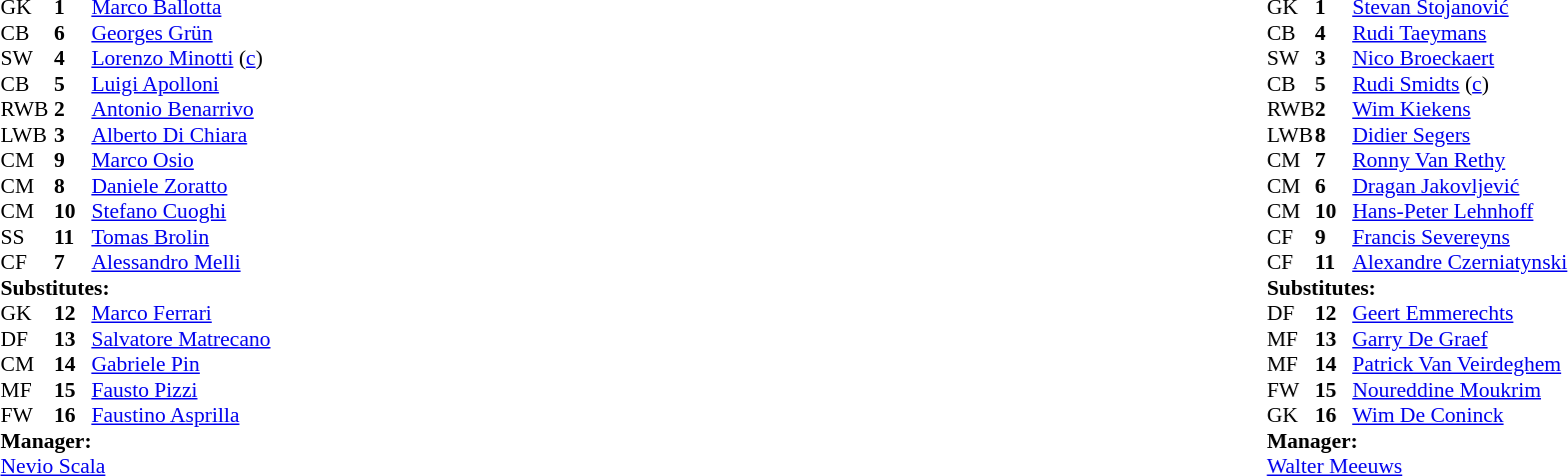<table width="100%">
<tr>
<td valign="top" width="40%"><br><table style="font-size:90%" cellspacing="0" cellpadding="0">
<tr>
<th width=25></th>
<th width=25></th>
</tr>
<tr>
<td>GK</td>
<td><strong>1</strong></td>
<td> <a href='#'>Marco Ballotta</a></td>
</tr>
<tr>
<td>CB</td>
<td><strong>6</strong></td>
<td> <a href='#'>Georges Grün</a></td>
</tr>
<tr>
<td>SW</td>
<td><strong>4</strong></td>
<td> <a href='#'>Lorenzo Minotti</a> (<a href='#'>c</a>)</td>
</tr>
<tr>
<td>CB</td>
<td><strong>5</strong></td>
<td> <a href='#'>Luigi Apolloni</a></td>
</tr>
<tr>
<td>RWB </td>
<td><strong>2</strong></td>
<td> <a href='#'>Antonio Benarrivo</a></td>
</tr>
<tr>
<td>LWB </td>
<td><strong>3</strong></td>
<td> <a href='#'>Alberto Di Chiara</a></td>
<td></td>
</tr>
<tr>
<td>CM</td>
<td><strong>9</strong></td>
<td> <a href='#'>Marco Osio</a></td>
<td></td>
<td></td>
</tr>
<tr>
<td>CM</td>
<td><strong>8</strong></td>
<td> <a href='#'>Daniele Zoratto</a></td>
<td></td>
<td></td>
</tr>
<tr>
<td>CM</td>
<td><strong>10</strong></td>
<td> <a href='#'>Stefano Cuoghi</a></td>
</tr>
<tr>
<td>SS</td>
<td><strong>11</strong></td>
<td> <a href='#'>Tomas Brolin</a></td>
</tr>
<tr>
<td>CF</td>
<td><strong>7</strong></td>
<td> <a href='#'>Alessandro Melli</a></td>
</tr>
<tr>
<td colspan=3><strong>Substitutes:</strong></td>
</tr>
<tr>
<td>GK</td>
<td><strong>12</strong></td>
<td> <a href='#'>Marco Ferrari</a></td>
</tr>
<tr>
<td>DF</td>
<td><strong>13</strong></td>
<td> <a href='#'>Salvatore Matrecano</a></td>
</tr>
<tr>
<td>CM</td>
<td><strong>14</strong></td>
<td> <a href='#'>Gabriele Pin</a></td>
<td></td>
<td></td>
</tr>
<tr>
<td>MF</td>
<td><strong>15</strong></td>
<td> <a href='#'>Fausto Pizzi</a></td>
<td></td>
<td></td>
</tr>
<tr>
<td>FW</td>
<td><strong>16</strong></td>
<td> <a href='#'>Faustino Asprilla</a></td>
</tr>
<tr>
<td colspan=3><strong>Manager:</strong></td>
</tr>
<tr>
<td colspan=4> <a href='#'>Nevio Scala</a></td>
</tr>
</table>
</td>
<td valign="top"></td>
<td valign="top" width="50%"><br><table style="font-size: 90%; margin: auto;" cellspacing="0" cellpadding="0">
<tr>
<th width=25></th>
<th width=25></th>
</tr>
<tr>
<td>GK</td>
<td><strong>1</strong></td>
<td> <a href='#'>Stevan Stojanović</a></td>
</tr>
<tr>
<td>CB</td>
<td><strong>4</strong></td>
<td> <a href='#'>Rudi Taeymans</a></td>
</tr>
<tr>
<td>SW</td>
<td><strong>3</strong></td>
<td> <a href='#'>Nico Broeckaert</a></td>
<td></td>
</tr>
<tr>
<td>CB</td>
<td><strong>5</strong></td>
<td> <a href='#'>Rudi Smidts</a> (<a href='#'>c</a>)</td>
</tr>
<tr>
<td>RWB</td>
<td><strong>2</strong></td>
<td> <a href='#'>Wim Kiekens</a></td>
</tr>
<tr>
<td>LWB</td>
<td><strong>8</strong></td>
<td> <a href='#'>Didier Segers</a></td>
<td></td>
<td></td>
</tr>
<tr>
<td>CM</td>
<td><strong>7</strong></td>
<td> <a href='#'>Ronny Van Rethy</a></td>
</tr>
<tr>
<td>CM</td>
<td><strong>6</strong></td>
<td> <a href='#'>Dragan Jakovljević</a></td>
<td></td>
<td></td>
</tr>
<tr>
<td>CM</td>
<td><strong>10</strong></td>
<td> <a href='#'>Hans-Peter Lehnhoff</a></td>
</tr>
<tr>
<td>CF</td>
<td><strong>9</strong></td>
<td> <a href='#'>Francis Severeyns</a></td>
<td></td>
</tr>
<tr>
<td>CF</td>
<td><strong>11</strong></td>
<td> <a href='#'>Alexandre Czerniatynski</a></td>
</tr>
<tr>
<td colspan=3><strong>Substitutes:</strong></td>
</tr>
<tr>
<td>DF</td>
<td><strong>12</strong></td>
<td> <a href='#'>Geert Emmerechts</a></td>
</tr>
<tr>
<td>MF</td>
<td><strong>13</strong></td>
<td> <a href='#'>Garry De Graef</a></td>
</tr>
<tr>
<td>MF</td>
<td><strong>14</strong></td>
<td> <a href='#'>Patrick Van Veirdeghem</a></td>
<td></td>
<td></td>
</tr>
<tr>
<td>FW</td>
<td><strong>15</strong></td>
<td> <a href='#'>Noureddine Moukrim</a></td>
<td></td>
<td></td>
</tr>
<tr>
<td>GK</td>
<td><strong>16</strong></td>
<td> <a href='#'>Wim De Coninck</a></td>
</tr>
<tr>
<td colspan=3><strong>Manager:</strong></td>
</tr>
<tr>
<td colspan=4> <a href='#'>Walter Meeuws</a></td>
</tr>
</table>
</td>
</tr>
</table>
